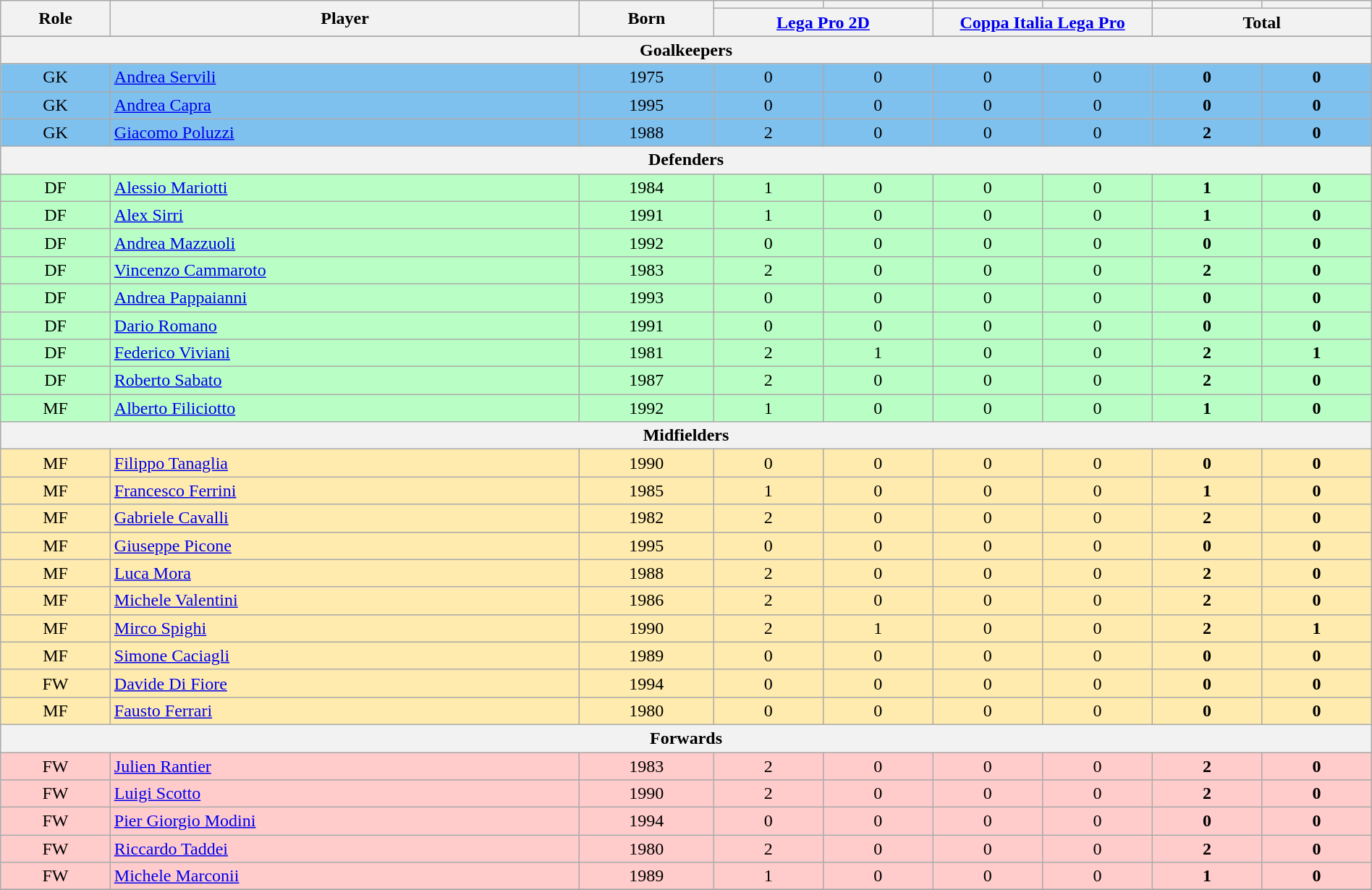<table class="wikitable sortable" style="text-align: center" width=100%>
<tr>
<th rowspan="2" width=8%>Role</th>
<th rowspan="2"> Player</th>
<th rowspan="2">Born</th>
<th width=8%></th>
<th width=8%></th>
<th width=8%></th>
<th width=8%></th>
<th width=8%></th>
<th width=8%></th>
</tr>
<tr>
<th colspan="2"><a href='#'>Lega Pro 2D</a></th>
<th colspan="2"><a href='#'>Coppa Italia Lega Pro</a></th>
<th colspan="2">Total</th>
</tr>
<tr style="background:#DCDCDC">
</tr>
<tr align="center" style="background:#DCDCDC">
<th colspan="15">Goalkeepers</th>
</tr>
<tr align="center" style="background:#7EC0EE">
<td>GK</td>
<td data-sort-value="Servili" align=left> <a href='#'>Andrea Servili</a></td>
<td>1975</td>
<td>0</td>
<td>0</td>
<td>0</td>
<td>0</td>
<td><strong>0</strong></td>
<td><strong>0</strong></td>
</tr>
<tr align="center" style="background:#7EC0EE">
<td>GK</td>
<td data-sort-value="Capra" align=left> <a href='#'>Andrea Capra</a></td>
<td>1995</td>
<td>0</td>
<td>0</td>
<td>0</td>
<td>0</td>
<td><strong>0</strong></td>
<td><strong>0</strong></td>
</tr>
<tr align="center" style="background:#7EC0EE">
<td>GK</td>
<td data-sort-value="Poluzzi" align=left> <a href='#'>Giacomo Poluzzi</a></td>
<td>1988</td>
<td>2</td>
<td>0</td>
<td>0</td>
<td>0</td>
<td><strong>2</strong></td>
<td><strong>0</strong></td>
</tr>
<tr align="center" style="background:#7EC0EE">
<th colspan="15">Defenders</th>
</tr>
<tr align="center" style="background:#B9FFC5">
<td>DF</td>
<td data-sort-value="Mariotti" align=left> <a href='#'>Alessio Mariotti</a></td>
<td>1984</td>
<td>1</td>
<td>0</td>
<td>0</td>
<td>0</td>
<td><strong>1</strong></td>
<td><strong>0</strong></td>
</tr>
<tr align="center" style="background:#B9FFC5">
<td>DF</td>
<td data-sort-value="Sirri" align=left> <a href='#'>Alex Sirri</a></td>
<td>1991</td>
<td>1</td>
<td>0</td>
<td>0</td>
<td>0</td>
<td><strong>1</strong></td>
<td><strong>0</strong></td>
</tr>
<tr align="center" style="background:#B9FFC5">
<td>DF</td>
<td data-sort-value="Mazzuoli" align=left> <a href='#'>Andrea Mazzuoli</a></td>
<td>1992</td>
<td>0</td>
<td>0</td>
<td>0</td>
<td>0</td>
<td><strong>0</strong></td>
<td><strong>0</strong></td>
</tr>
<tr align="center" style="background:#B9FFC5">
<td>DF</td>
<td data-sort-value="Cammaroto" align=left> <a href='#'>Vincenzo Cammaroto</a></td>
<td>1983</td>
<td>2</td>
<td>0</td>
<td>0</td>
<td>0</td>
<td><strong>2</strong></td>
<td><strong>0</strong></td>
</tr>
<tr align="center" style="background:#B9FFC5">
<td>DF</td>
<td data-sort-value="Pappaianni" align=left> <a href='#'>Andrea Pappaianni</a></td>
<td>1993</td>
<td>0</td>
<td>0</td>
<td>0</td>
<td>0</td>
<td><strong>0</strong></td>
<td><strong>0</strong></td>
</tr>
<tr align="center" style="background:#B9FFC5">
<td>DF</td>
<td data-sort-value="Romano" align=left> <a href='#'>Dario Romano</a></td>
<td>1991</td>
<td>0</td>
<td>0</td>
<td>0</td>
<td>0</td>
<td><strong>0</strong></td>
<td><strong>0</strong></td>
</tr>
<tr align="center" style="background:#B9FFC5">
<td>DF</td>
<td data-sort-value="Viviani" align=left> <a href='#'>Federico Viviani</a></td>
<td>1981</td>
<td>2</td>
<td>1</td>
<td>0</td>
<td>0</td>
<td><strong>2</strong></td>
<td><strong>1</strong></td>
</tr>
<tr align="center" style="background:#B9FFC5">
<td>DF</td>
<td data-sort-value="Sabato" align=left> <a href='#'>Roberto Sabato</a></td>
<td>1987</td>
<td>2</td>
<td>0</td>
<td>0</td>
<td>0</td>
<td><strong>2</strong></td>
<td><strong>0</strong></td>
</tr>
<tr align="center" style="background:#B9FFC5">
<td>MF</td>
<td data-sort-value="Filiciotto" align=left> <a href='#'>Alberto Filiciotto</a></td>
<td>1992</td>
<td>1</td>
<td>0</td>
<td>0</td>
<td>0</td>
<td><strong>1</strong></td>
<td><strong>0</strong></td>
</tr>
<tr align="center" style="background:#B9FFC5">
<th colspan="15">Midfielders</th>
</tr>
<tr align="center" style="background:#FFEBAD">
<td>MF</td>
<td data-sort-value="Tanaglia" align=left> <a href='#'>Filippo Tanaglia</a></td>
<td>1990</td>
<td>0</td>
<td>0</td>
<td>0</td>
<td>0</td>
<td><strong>0</strong></td>
<td><strong>0</strong></td>
</tr>
<tr align="center" style="background:#FFEBAD">
<td>MF</td>
<td data-sort-value="Ferrini" align=left> <a href='#'>Francesco Ferrini</a></td>
<td>1985</td>
<td>1</td>
<td>0</td>
<td>0</td>
<td>0</td>
<td><strong>1</strong></td>
<td><strong>0</strong></td>
</tr>
<tr align="center" style="background:#FFEBAD">
<td>MF</td>
<td data-sort-value="Cavalli" align=left> <a href='#'>Gabriele Cavalli</a></td>
<td>1982</td>
<td>2</td>
<td>0</td>
<td>0</td>
<td>0</td>
<td><strong>2</strong></td>
<td><strong>0</strong></td>
</tr>
<tr align="center" style="background:#FFEBAD">
<td>MF</td>
<td data-sort-value="Picone" align=left> <a href='#'>Giuseppe Picone</a></td>
<td>1995</td>
<td>0</td>
<td>0</td>
<td>0</td>
<td>0</td>
<td><strong>0</strong></td>
<td><strong>0</strong></td>
</tr>
<tr align="center" style="background:#FFEBAD">
<td>MF</td>
<td data-sort-value="Mora" align=left> <a href='#'>Luca Mora</a></td>
<td>1988</td>
<td>2</td>
<td>0</td>
<td>0</td>
<td>0</td>
<td><strong>2</strong></td>
<td><strong>0</strong></td>
</tr>
<tr align="center" style="background:#FFEBAD">
<td>MF</td>
<td data-sort-value="Valentini" align=left> <a href='#'>Michele Valentini</a></td>
<td>1986</td>
<td>2</td>
<td>0</td>
<td>0</td>
<td>0</td>
<td><strong>2</strong></td>
<td><strong>0</strong></td>
</tr>
<tr align="center" style="background:#FFEBAD">
<td>MF</td>
<td data-sort-value="Spighi" align=left> <a href='#'>Mirco Spighi</a></td>
<td>1990</td>
<td>2</td>
<td>1</td>
<td>0</td>
<td>0</td>
<td><strong>2</strong></td>
<td><strong>1</strong></td>
</tr>
<tr align="center" style="background:#FFEBAD">
<td>MF</td>
<td data-sort-value="Caciagli" align=left> <a href='#'>Simone Caciagli</a></td>
<td>1989</td>
<td>0</td>
<td>0</td>
<td>0</td>
<td>0</td>
<td><strong>0</strong></td>
<td><strong>0</strong></td>
</tr>
<tr align="center" style="background:#FFEBAD">
<td>FW</td>
<td data-sort-value="Di Fiore" align=left> <a href='#'>Davide Di Fiore</a></td>
<td>1994</td>
<td>0</td>
<td>0</td>
<td>0</td>
<td>0</td>
<td><strong>0</strong></td>
<td><strong>0</strong></td>
</tr>
<tr align="center" style="background:#FFEBAD">
<td>MF</td>
<td data-sort-value="Ferrari" align=left> <a href='#'>Fausto Ferrari</a></td>
<td>1980</td>
<td>0</td>
<td>0</td>
<td>0</td>
<td>0</td>
<td><strong>0</strong></td>
<td><strong>0</strong></td>
</tr>
<tr align="center" style="background:#FFEBAD">
<th colspan="15">Forwards</th>
</tr>
<tr align="center" style="background:#FFCBCB">
<td>FW</td>
<td data-sort-value="Rantier" align=left> <a href='#'>Julien Rantier</a></td>
<td>1983</td>
<td>2</td>
<td>0</td>
<td>0</td>
<td>0</td>
<td><strong>2</strong></td>
<td><strong>0</strong></td>
</tr>
<tr align="center" style="background:#FFCBCB">
<td>FW</td>
<td data-sort-value="Scotto" align=left> <a href='#'>Luigi Scotto</a></td>
<td>1990</td>
<td>2</td>
<td>0</td>
<td>0</td>
<td>0</td>
<td><strong>2</strong></td>
<td><strong>0</strong></td>
</tr>
<tr align="center" style="background:#FFCBCB">
<td>FW</td>
<td data-sort-value="Modini" align=left> <a href='#'>Pier Giorgio Modini</a></td>
<td>1994</td>
<td>0</td>
<td>0</td>
<td>0</td>
<td>0</td>
<td><strong>0</strong></td>
<td><strong>0</strong></td>
</tr>
<tr align="center" style="background:#FFCBCB">
<td>FW</td>
<td data-sort-value="Taddei" align=left> <a href='#'>Riccardo Taddei</a></td>
<td>1980</td>
<td>2</td>
<td>0</td>
<td>0</td>
<td>0</td>
<td><strong>2</strong></td>
<td><strong>0</strong></td>
</tr>
<tr align="center" style="background:#FFCBCB">
<td>FW</td>
<td data-sort-value="Marconi" align=left> <a href='#'>Michele Marconii</a></td>
<td>1989</td>
<td>1</td>
<td>0</td>
<td>0</td>
<td>0</td>
<td><strong>1</strong></td>
<td><strong>0</strong></td>
</tr>
<tr align="center" style="background:#FFCBCB">
</tr>
</table>
